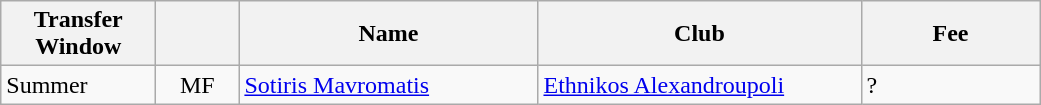<table class="wikitable plainrowheaders">
<tr>
<th scope="col" style="width:6em;">Transfer Window</th>
<th scope="col" style="width:3em;"></th>
<th scope="col" style="width:12em;">Name</th>
<th scope="col" style="width:13em;">Club</th>
<th scope="col" style="width:7em;">Fee</th>
</tr>
<tr>
<td>Summer</td>
<td align="center">MF</td>
<td> <a href='#'>Sotiris Mavromatis</a></td>
<td> <a href='#'>Ethnikos Alexandroupoli</a></td>
<td>?</td>
</tr>
</table>
